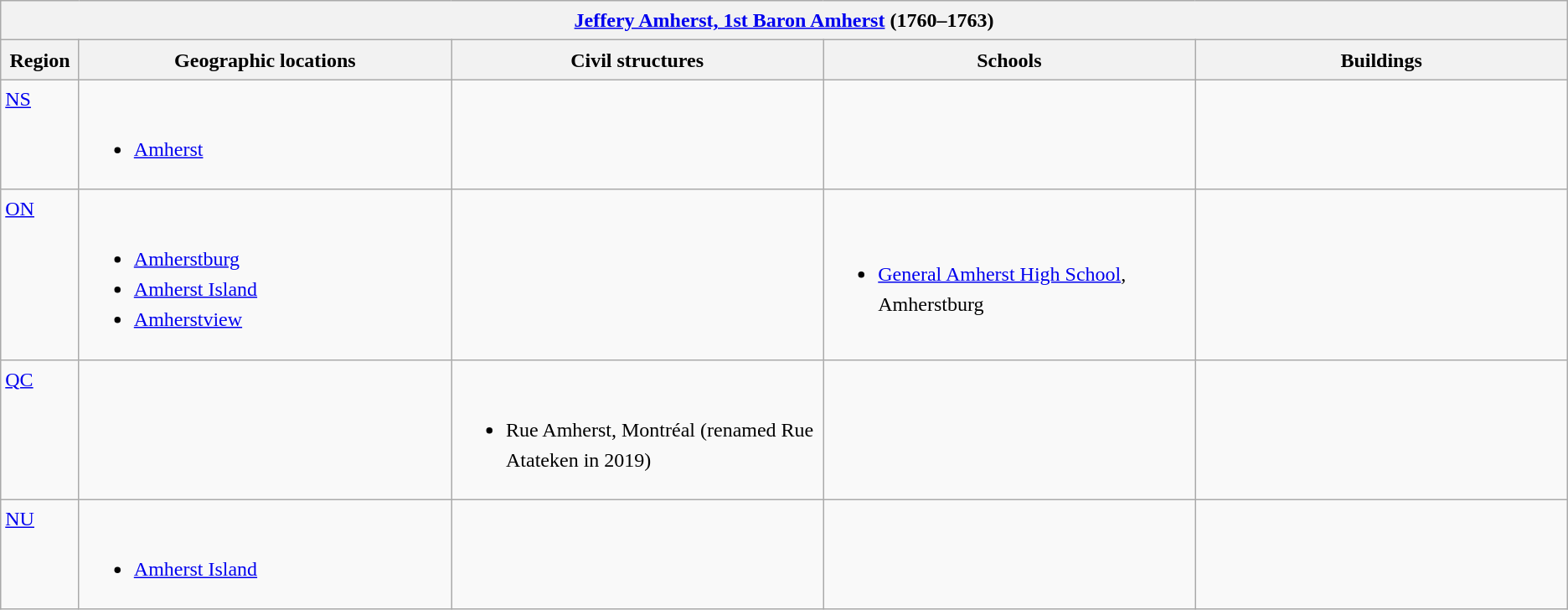<table class="wikitable sortable" style="font-size:1.00em; line-height:1.5em;">
<tr>
<th colspan="5"> <a href='#'>Jeffery Amherst, 1st Baron Amherst</a> (1760–1763)</th>
</tr>
<tr>
<th width="5%">Region</th>
<th width="23.75%">Geographic locations</th>
<th width="23.75%">Civil structures</th>
<th width="23.75%">Schools</th>
<th width="23.75%">Buildings</th>
</tr>
<tr>
<td align=left valign=top> <a href='#'>NS</a></td>
<td align=left valign=top><br><ul><li><a href='#'>Amherst</a></li></ul></td>
<td></td>
<td></td>
<td></td>
</tr>
<tr>
<td align=left valign=top> <a href='#'>ON</a></td>
<td align=left valign=top><br><ul><li><a href='#'>Amherstburg</a></li><li><a href='#'>Amherst Island</a></li><li><a href='#'>Amherstview</a></li></ul></td>
<td align=left valign=top></td>
<td><br><ul><li><a href='#'>General Amherst High School</a>, Amherstburg</li></ul></td>
<td></td>
</tr>
<tr>
<td align=left valign=top> <a href='#'>QC</a></td>
<td></td>
<td align=left valign=top><br><ul><li>Rue Amherst, Montréal (renamed Rue Atateken in 2019)</li></ul></td>
<td></td>
<td></td>
</tr>
<tr>
<td align=left valign=top> <a href='#'>NU</a></td>
<td align=left valign=top><br><ul><li><a href='#'>Amherst Island</a></li></ul></td>
<td></td>
<td></td>
<td></td>
</tr>
</table>
